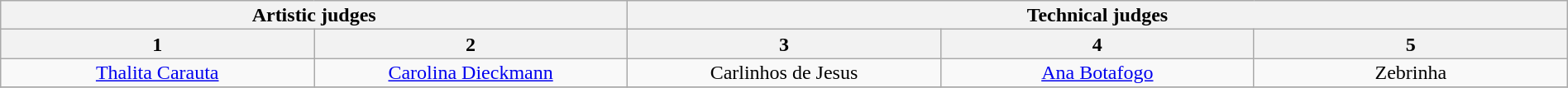<table class="wikitable" style="font-size:100%; line-height:16px; text-align:center" width="100%">
<tr>
<th colspan=2>Artistic judges</th>
<th colspan=3>Technical judges</th>
</tr>
<tr>
<th width="20.0%">1</th>
<th width="20.0%">2</th>
<th width="20.0%">3</th>
<th width="20.0%">4</th>
<th width="20.0%">5</th>
</tr>
<tr>
<td><a href='#'>Thalita Carauta</a></td>
<td><a href='#'>Carolina Dieckmann</a></td>
<td>Carlinhos de Jesus</td>
<td><a href='#'>Ana Botafogo</a></td>
<td>Zebrinha</td>
</tr>
<tr>
</tr>
</table>
